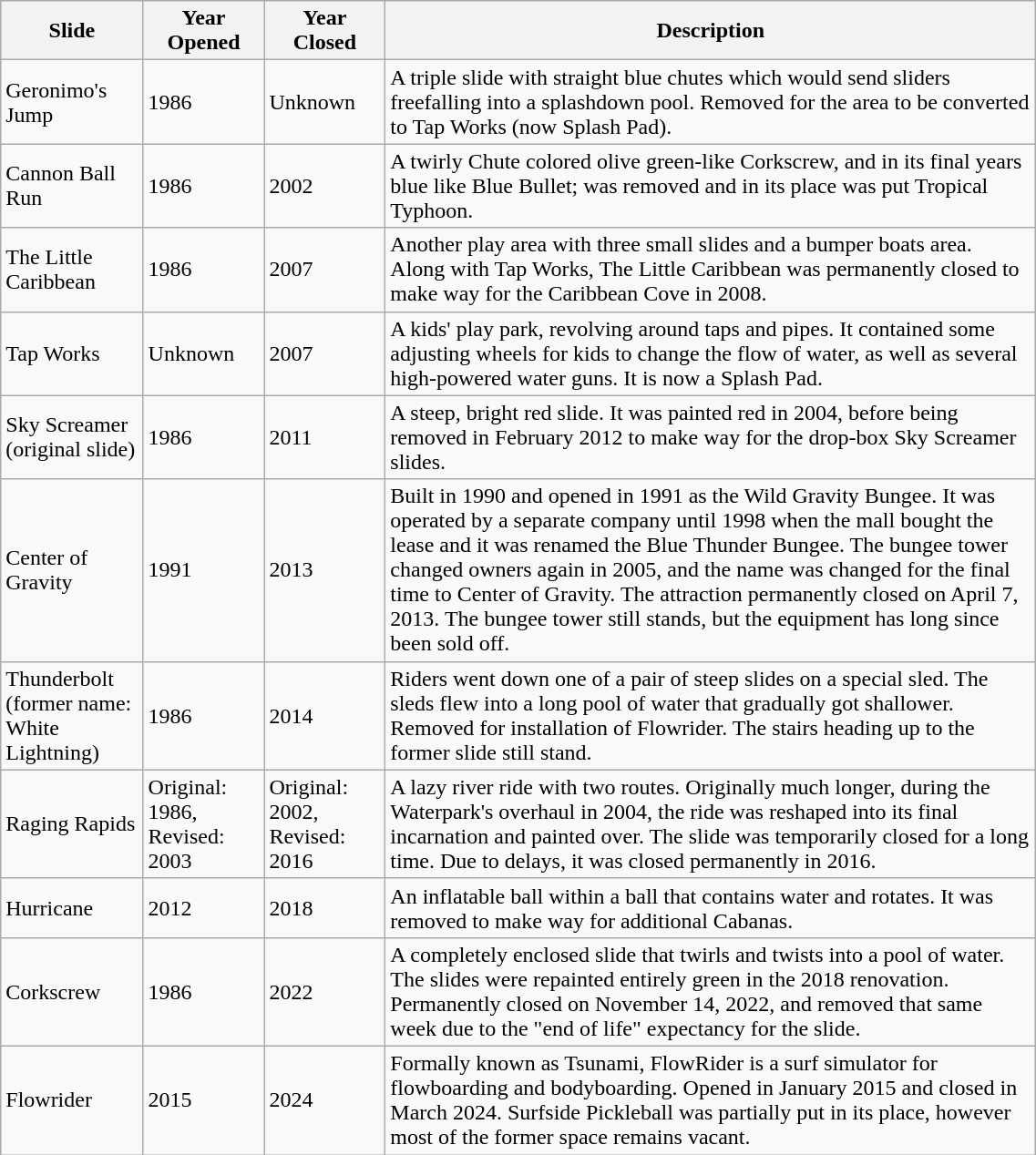<table class="wikitable" style="width:60%;">
<tr>
<th>Slide</th>
<th>Year Opened</th>
<th>Year Closed</th>
<th>Description</th>
</tr>
<tr>
<td>Geronimo's Jump</td>
<td>1986</td>
<td>Unknown</td>
<td>A triple slide with straight blue chutes which would send sliders freefalling into a  splashdown pool. Removed for the area to be converted to Tap Works (now Splash Pad).</td>
</tr>
<tr>
<td>Cannon Ball Run</td>
<td>1986</td>
<td>2002</td>
<td>A twirly Chute colored olive green-like Corkscrew, and in its final years blue like Blue Bullet; was removed and in its place was put Tropical Typhoon.</td>
</tr>
<tr>
<td>The Little Caribbean</td>
<td>1986</td>
<td>2007</td>
<td>Another play area with three small slides and a bumper boats area. Along with Tap Works, The Little Caribbean was permanently closed to make way for the Caribbean Cove in 2008.</td>
</tr>
<tr>
<td>Tap Works</td>
<td>Unknown</td>
<td>2007</td>
<td>A kids' play park, revolving around taps and pipes. It contained some adjusting wheels for kids to change the flow of water, as well as several high-powered water guns. It is now a Splash Pad.</td>
</tr>
<tr>
<td>Sky Screamer (original slide)</td>
<td>1986</td>
<td>2011</td>
<td>A steep, bright red slide. It was painted red in 2004, before being removed in February 2012 to make way for the drop-box Sky Screamer slides.</td>
</tr>
<tr>
<td>Center of Gravity</td>
<td>1991</td>
<td>2013</td>
<td>Built in 1990 and opened in 1991 as the Wild Gravity Bungee. It was operated by a separate company until 1998 when the mall bought the lease and it was renamed the Blue Thunder Bungee. The bungee tower changed owners again in 2005, and the name was changed for the final time to Center of Gravity. The attraction permanently closed on April 7, 2013. The bungee tower still stands, but the equipment has long since been sold off.</td>
</tr>
<tr>
<td>Thunderbolt<br>(former name: White Lightning)</td>
<td>1986</td>
<td>2014</td>
<td>Riders went down one of a pair of steep slides on a special sled. The sleds flew into a long pool of water that gradually got shallower. Removed for installation of Flowrider. The stairs heading up to the former slide still stand.</td>
</tr>
<tr>
<td>Raging Rapids</td>
<td>Original: 1986, Revised: 2003</td>
<td>Original: 2002, Revised: 2016</td>
<td>A lazy river ride with two routes. Originally much longer, during the Waterpark's overhaul in 2004, the ride was reshaped into its final incarnation and painted over. The slide was temporarily closed for a long time. Due to delays, it was closed permanently in 2016.</td>
</tr>
<tr>
<td>Hurricane</td>
<td>2012</td>
<td>2018</td>
<td>An inflatable ball within a ball that contains water and rotates. It was removed to make way for additional Cabanas.</td>
</tr>
<tr>
<td>Corkscrew</td>
<td>1986</td>
<td>2022</td>
<td>A completely enclosed slide that twirls and twists into a  pool of water. The slides were repainted entirely green in the 2018 renovation. Permanently closed on November 14, 2022, and removed that same week due to the "end of life" expectancy for the slide.</td>
</tr>
<tr>
<td>Flowrider</td>
<td>2015</td>
<td>2024</td>
<td>Formally known as Tsunami, FlowRider is a surf simulator for flowboarding and bodyboarding. Opened in January 2015 and closed in March 2024. Surfside Pickleball was partially put in its place, however most of the former space remains vacant.</td>
</tr>
</table>
